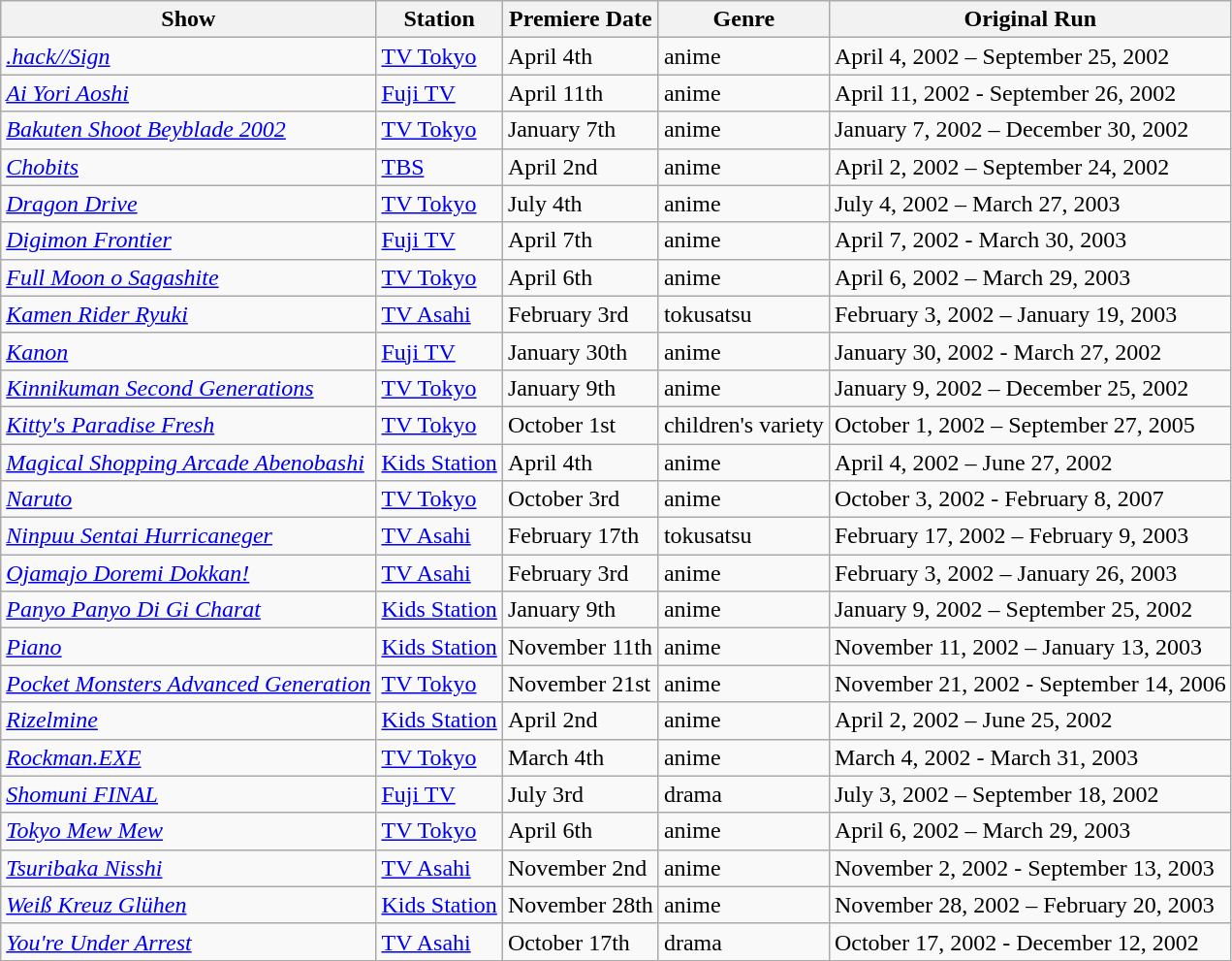<table class="wikitable sortable">
<tr>
<th>Show</th>
<th>Station</th>
<th>Premiere Date</th>
<th>Genre</th>
<th>Original Run</th>
</tr>
<tr>
<td><em><a href='#'>.hack//Sign</a></em></td>
<td><a href='#'>TV Tokyo</a></td>
<td>April 4th</td>
<td>anime</td>
<td>April 4, 2002 – September 25, 2002</td>
</tr>
<tr>
<td><em><a href='#'>Ai Yori Aoshi</a></em></td>
<td><a href='#'>Fuji TV</a></td>
<td>April 11th</td>
<td>anime</td>
<td>April 11, 2002 - September 26, 2002</td>
</tr>
<tr>
<td><em><a href='#'>Bakuten Shoot Beyblade 2002</a></em></td>
<td><a href='#'>TV Tokyo</a></td>
<td>January 7th</td>
<td>anime</td>
<td>January 7, 2002 – December 30, 2002</td>
</tr>
<tr>
<td><em><a href='#'>Chobits</a></em></td>
<td><a href='#'>TBS</a></td>
<td>April 2nd</td>
<td>anime</td>
<td>April 2, 2002 – September 24, 2002</td>
</tr>
<tr>
<td><em><a href='#'>Dragon Drive</a></em></td>
<td><a href='#'>TV Tokyo</a></td>
<td>July 4th</td>
<td>anime</td>
<td>July 4, 2002 – March 27, 2003</td>
</tr>
<tr>
<td><em><a href='#'>Digimon Frontier</a></em></td>
<td><a href='#'>Fuji TV</a></td>
<td>April 7th</td>
<td>anime</td>
<td>April 7, 2002 - March 30, 2003</td>
</tr>
<tr>
<td><em><a href='#'>Full Moon o Sagashite</a></em></td>
<td><a href='#'>TV Tokyo</a></td>
<td>April 6th</td>
<td>anime</td>
<td>April 6, 2002 – March 29, 2003</td>
</tr>
<tr>
<td><em><a href='#'>Kamen Rider Ryuki</a></em></td>
<td><a href='#'>TV Asahi</a></td>
<td>February 3rd</td>
<td>tokusatsu</td>
<td>February 3, 2002 – January 19, 2003</td>
</tr>
<tr>
<td><em><a href='#'>Kanon</a></em></td>
<td><a href='#'>Fuji TV</a></td>
<td>January 30th</td>
<td>anime</td>
<td>January 30, 2002 - March 27, 2002</td>
</tr>
<tr>
<td><em><a href='#'>Kinnikuman Second Generations</a></em></td>
<td><a href='#'>TV Tokyo</a></td>
<td>January 9th</td>
<td>anime</td>
<td>January 9, 2002 – December 25, 2002</td>
</tr>
<tr>
<td><em><a href='#'>Kitty's Paradise Fresh</a></em></td>
<td><a href='#'>TV Tokyo</a></td>
<td>October 1st</td>
<td>children's variety</td>
<td>October 1, 2002 – September 27, 2005</td>
</tr>
<tr>
<td><em><a href='#'>Magical Shopping Arcade Abenobashi</a></em></td>
<td><a href='#'>Kids Station</a></td>
<td>April 4th</td>
<td>anime</td>
<td>April 4, 2002 – June 27, 2002</td>
</tr>
<tr>
<td><em><a href='#'>Naruto</a></em></td>
<td><a href='#'>TV Tokyo</a></td>
<td>October 3rd</td>
<td>anime</td>
<td>October 3, 2002 - February 8, 2007</td>
</tr>
<tr>
<td><em><a href='#'>Ninpuu Sentai Hurricaneger</a></em></td>
<td><a href='#'>TV Asahi</a></td>
<td>February 17th</td>
<td>tokusatsu</td>
<td>February 17, 2002 – February 9, 2003</td>
</tr>
<tr>
<td><em><a href='#'>Ojamajo Doremi Dokkan!</a></em></td>
<td><a href='#'>TV Asahi</a></td>
<td>February 3rd</td>
<td>anime</td>
<td>February 3, 2002 – January 26, 2003</td>
</tr>
<tr>
<td><em><a href='#'>Panyo Panyo Di Gi Charat</a></em></td>
<td><a href='#'>Kids Station</a></td>
<td>January 9th</td>
<td>anime</td>
<td>January 9, 2002 – September 25, 2002</td>
</tr>
<tr>
<td><em><a href='#'>Piano</a></em></td>
<td><a href='#'>Kids Station</a></td>
<td>November 11th</td>
<td>anime</td>
<td>November 11, 2002 – January 13, 2003</td>
</tr>
<tr>
<td><em><a href='#'>Pocket Monsters Advanced Generation</a></em></td>
<td><a href='#'>TV Tokyo</a></td>
<td>November 21st</td>
<td>anime</td>
<td>November 21, 2002 - September 14, 2006</td>
</tr>
<tr>
<td><em><a href='#'>Rizelmine</a></em></td>
<td><a href='#'>Kids Station</a></td>
<td>April 2nd</td>
<td>anime</td>
<td>April 2, 2002 – June 25, 2002</td>
</tr>
<tr>
<td><em><a href='#'>Rockman.EXE</a></em></td>
<td><a href='#'>TV Tokyo</a></td>
<td>March 4th</td>
<td>anime</td>
<td>March 4, 2002 - March 31, 2003</td>
</tr>
<tr>
<td><em><a href='#'>Shomuni FINAL</a></em></td>
<td><a href='#'>Fuji TV</a></td>
<td>July 3rd</td>
<td>drama</td>
<td>July 3, 2002 – September 18, 2002</td>
</tr>
<tr>
<td><em><a href='#'>Tokyo Mew Mew</a></em></td>
<td><a href='#'>TV Tokyo</a></td>
<td>April 6th</td>
<td>anime</td>
<td>April 6, 2002 – March 29, 2003</td>
</tr>
<tr>
<td><em><a href='#'>Tsuribaka Nisshi</a></em></td>
<td><a href='#'>TV Asahi</a></td>
<td>November 2nd</td>
<td>anime</td>
<td>November 2, 2002 - September 13, 2003</td>
</tr>
<tr>
<td><em><a href='#'>Weiß Kreuz Glühen</a></em></td>
<td><a href='#'>Kids Station</a></td>
<td>November 28th</td>
<td>anime</td>
<td>November 28, 2002 – February 20, 2003</td>
</tr>
<tr>
<td><em><a href='#'>You're Under Arrest</a></em></td>
<td><a href='#'>TV Asahi</a></td>
<td>October 17th</td>
<td>drama</td>
<td>October 17, 2002 - December 12, 2002</td>
</tr>
</table>
